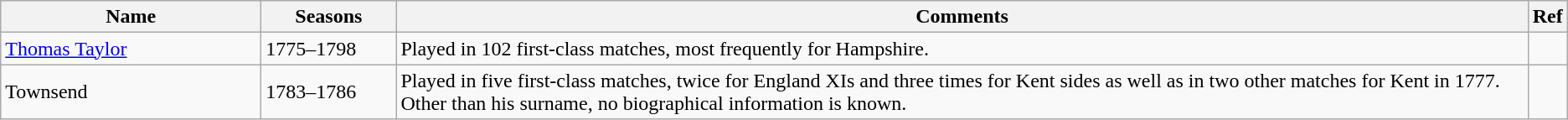<table class="wikitable">
<tr>
<th style="width:200px">Name</th>
<th style="width: 100px">Seasons</th>
<th>Comments</th>
<th>Ref</th>
</tr>
<tr>
<td><a href='#'>Thomas Taylor</a></td>
<td>1775–1798</td>
<td>Played in 102 first-class matches, most frequently for Hampshire.</td>
<td></td>
</tr>
<tr>
<td>Townsend</td>
<td>1783–1786</td>
<td>Played in five first-class matches, twice for England XIs and three times for Kent sides as well as in two other matches for Kent in 1777. Other than his surname, no biographical information is known.</td>
<td></td>
</tr>
</table>
